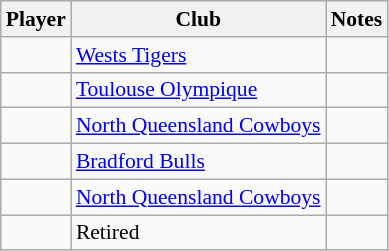<table class="wikitable" style="font-size:90%">
<tr bgcolor="#efefef">
<th>Player</th>
<th>Club</th>
<th>Notes</th>
</tr>
<tr>
<td></td>
<td><a href='#'>Wests Tigers</a></td>
<td></td>
</tr>
<tr>
<td></td>
<td><a href='#'>Toulouse Olympique</a></td>
<td></td>
</tr>
<tr>
<td></td>
<td><a href='#'>North Queensland Cowboys</a></td>
<td></td>
</tr>
<tr>
<td></td>
<td><a href='#'>Bradford Bulls</a></td>
<td></td>
</tr>
<tr>
<td></td>
<td><a href='#'>North Queensland Cowboys</a></td>
<td></td>
</tr>
<tr>
<td></td>
<td>Retired</td>
<td></td>
</tr>
</table>
